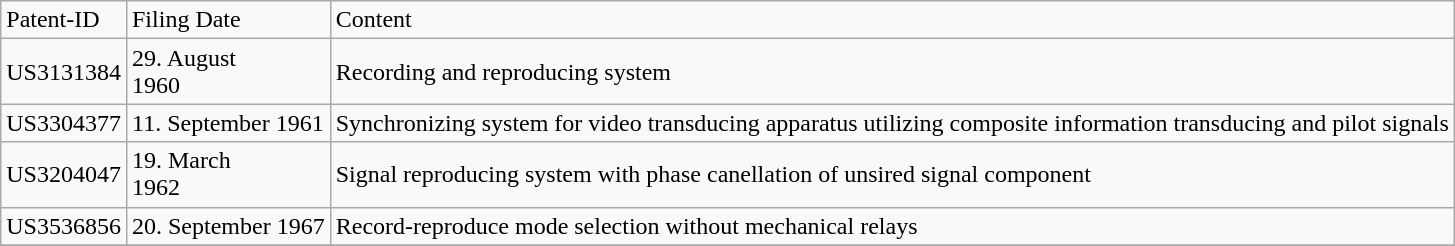<table class="wikitable">
<tr>
<td>Patent-ID</td>
<td>Filing Date</td>
<td>Content</td>
</tr>
<tr>
<td>US3131384</td>
<td>29. August<br>1960</td>
<td>Recording and reproducing system</td>
</tr>
<tr>
<td>US3304377</td>
<td>11. September 1961</td>
<td>Synchronizing system for video transducing apparatus utilizing composite information transducing and pilot signals</td>
</tr>
<tr>
<td>US3204047</td>
<td>19. March<br>1962</td>
<td>Signal reproducing system with phase canellation of unsired signal component</td>
</tr>
<tr>
<td>US3536856</td>
<td>20. September 1967</td>
<td>Record-reproduce mode selection without mechanical relays</td>
</tr>
<tr>
</tr>
</table>
